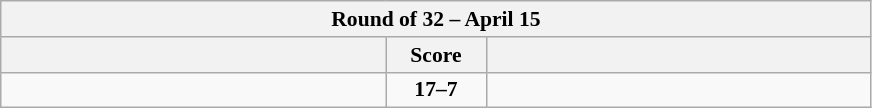<table class="wikitable" style="text-align: center; font-size:90% ">
<tr>
<th colspan=3>Round of 32 – April 15</th>
</tr>
<tr>
<th align="right" width="250"></th>
<th width="60">Score</th>
<th align="left" width="250"></th>
</tr>
<tr>
<td align=left><strong></strong></td>
<td align=center><strong>17–7</strong></td>
<td align=left></td>
</tr>
</table>
